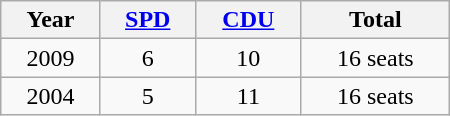<table class="wikitable" width="300">
<tr>
<th>Year</th>
<th><a href='#'>SPD</a></th>
<th><a href='#'>CDU</a></th>
<th>Total</th>
</tr>
<tr align="center">
<td>2009</td>
<td>6</td>
<td>10</td>
<td>16 seats</td>
</tr>
<tr align="center">
<td>2004</td>
<td>5</td>
<td>11</td>
<td>16 seats</td>
</tr>
</table>
